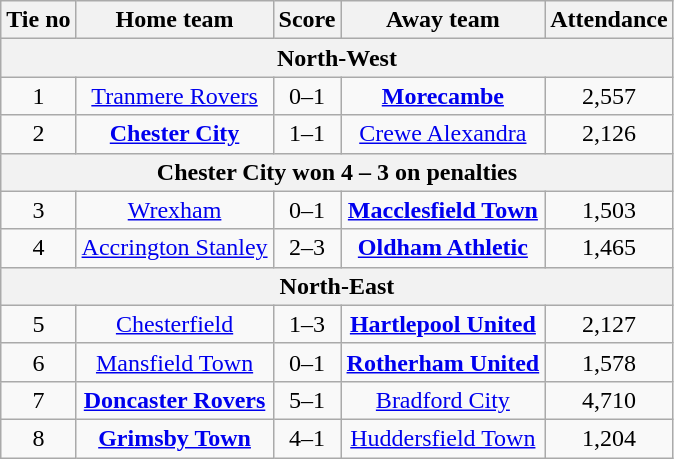<table class="wikitable" style="text-align: center">
<tr>
<th>Tie no</th>
<th>Home team</th>
<th>Score</th>
<th>Away team</th>
<th>Attendance</th>
</tr>
<tr>
<th colspan=5>North-West</th>
</tr>
<tr>
<td>1</td>
<td><a href='#'>Tranmere Rovers</a></td>
<td>0–1</td>
<td><strong><a href='#'>Morecambe</a></strong></td>
<td>2,557</td>
</tr>
<tr>
<td>2</td>
<td><strong><a href='#'>Chester City</a></strong></td>
<td>1–1</td>
<td><a href='#'>Crewe Alexandra</a></td>
<td>2,126</td>
</tr>
<tr>
<th colspan=5>Chester City won 4 – 3 on penalties</th>
</tr>
<tr>
<td>3</td>
<td><a href='#'>Wrexham</a></td>
<td>0–1</td>
<td><strong><a href='#'>Macclesfield Town</a></strong></td>
<td>1,503</td>
</tr>
<tr>
<td>4</td>
<td><a href='#'>Accrington Stanley</a></td>
<td>2–3</td>
<td><strong><a href='#'>Oldham Athletic</a></strong></td>
<td>1,465</td>
</tr>
<tr>
<th colspan=5>North-East</th>
</tr>
<tr>
<td>5</td>
<td><a href='#'>Chesterfield</a></td>
<td>1–3</td>
<td><strong><a href='#'>Hartlepool United</a></strong></td>
<td>2,127</td>
</tr>
<tr>
<td>6</td>
<td><a href='#'>Mansfield Town</a></td>
<td>0–1</td>
<td><strong><a href='#'>Rotherham United</a></strong></td>
<td>1,578</td>
</tr>
<tr>
<td>7</td>
<td><strong><a href='#'>Doncaster Rovers</a></strong></td>
<td>5–1</td>
<td><a href='#'>Bradford City</a></td>
<td>4,710</td>
</tr>
<tr>
<td>8</td>
<td><strong><a href='#'>Grimsby Town</a></strong></td>
<td>4–1</td>
<td><a href='#'>Huddersfield Town</a></td>
<td>1,204</td>
</tr>
</table>
